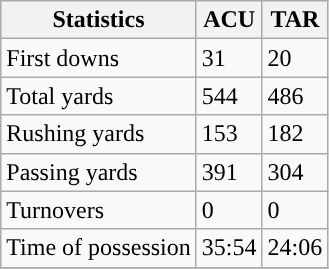<table class="wikitable" style="float: left;">
<tr>
<th>Statistics</th>
<th>ACU</th>
<th>TAR</th>
</tr>
<tr>
<td>First downs</td>
<td>31</td>
<td>20</td>
</tr>
<tr>
<td>Total yards</td>
<td>544</td>
<td>486</td>
</tr>
<tr>
<td>Rushing yards</td>
<td>153</td>
<td>182</td>
</tr>
<tr>
<td>Passing yards</td>
<td>391</td>
<td>304</td>
</tr>
<tr>
<td>Turnovers</td>
<td>0</td>
<td>0</td>
</tr>
<tr>
<td>Time of possession</td>
<td>35:54</td>
<td>24:06</td>
</tr>
<tr>
</tr>
</table>
